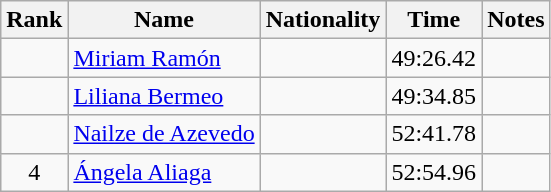<table class="wikitable sortable" style="text-align:center">
<tr>
<th>Rank</th>
<th>Name</th>
<th>Nationality</th>
<th>Time</th>
<th>Notes</th>
</tr>
<tr>
<td></td>
<td align=left><a href='#'>Miriam Ramón</a></td>
<td align=left></td>
<td>49:26.42</td>
<td></td>
</tr>
<tr>
<td></td>
<td align=left><a href='#'>Liliana Bermeo</a></td>
<td align=left></td>
<td>49:34.85</td>
<td></td>
</tr>
<tr>
<td></td>
<td align=left><a href='#'>Nailze de Azevedo</a></td>
<td align=left></td>
<td>52:41.78</td>
<td></td>
</tr>
<tr>
<td>4</td>
<td align=left><a href='#'>Ángela Aliaga</a></td>
<td align=left></td>
<td>52:54.96</td>
<td></td>
</tr>
</table>
